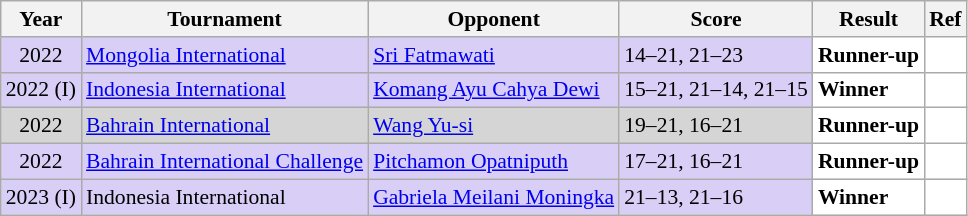<table class="sortable wikitable" style="font-size: 90%;">
<tr>
<th>Year</th>
<th>Tournament</th>
<th>Opponent</th>
<th>Score</th>
<th>Result</th>
<th>Ref</th>
</tr>
<tr style="background:#D8CEF6">
<td align="center">2022</td>
<td align="left"><a href='#'>Mongolia International</a></td>
<td align="left"> <a href='#'>Sri Fatmawati</a></td>
<td align="left">14–21, 21–23</td>
<td style="text-align:left; background:white"> <strong>Runner-up</strong></td>
<td style="text-align:center; background:white"></td>
</tr>
<tr style="background:#D8CEF6">
<td align="center">2022 (I)</td>
<td align="left"><a href='#'>Indonesia International</a></td>
<td align="left"> <a href='#'>Komang Ayu Cahya Dewi</a></td>
<td align="left">15–21, 21–14, 21–15</td>
<td style="text-align:left; background:white"> <strong>Winner</strong></td>
<td style="text-align:center; background:white"></td>
</tr>
<tr style="background:#D5D5D5">
<td align="center">2022</td>
<td align="left"><a href='#'>Bahrain International</a></td>
<td align="left"> <a href='#'>Wang Yu-si</a></td>
<td align="left">19–21, 16–21</td>
<td style="text-align:left; background:white"> <strong>Runner-up</strong></td>
<td style="text-align:center; background:white"></td>
</tr>
<tr style="background:#D8CEF6">
<td align="center">2022</td>
<td align="left"><a href='#'>Bahrain International Challenge</a></td>
<td align="left"> <a href='#'>Pitchamon Opatniputh</a></td>
<td align="left">17–21, 16–21</td>
<td style="text-align:left; background:white"> <strong>Runner-up</strong></td>
<td style="text-align:center; background:white"></td>
</tr>
<tr style="background:#D8CEF6">
<td align="center">2023 (I)</td>
<td align="left">Indonesia International</td>
<td align="left"> <a href='#'>Gabriela Meilani Moningka</a></td>
<td align="left">21–13, 21–16</td>
<td style="text-align:left; background:white"> <strong>Winner</strong></td>
<td style="text-align:center; background:white"></td>
</tr>
</table>
